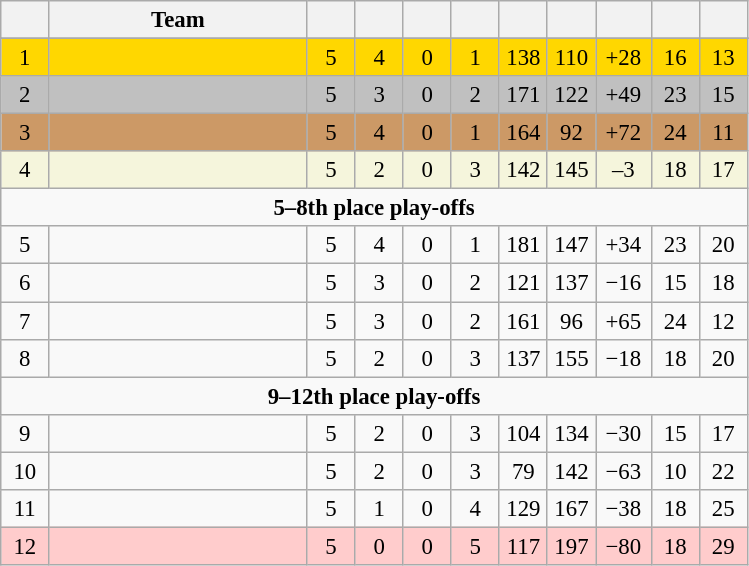<table class="wikitable" style="font-size: 95%; text-align: center;">
<tr>
<th width=25></th>
<th width=165>Team</th>
<th width=25></th>
<th width=25></th>
<th width=25></th>
<th width=25></th>
<th width=25></th>
<th width=25></th>
<th width=30></th>
<th width=25></th>
<th width=25></th>
</tr>
<tr>
</tr>
<tr style="background:gold;">
<td>1</td>
<td style="text-align:left;"></td>
<td>5</td>
<td>4</td>
<td>0</td>
<td>1</td>
<td>138</td>
<td>110</td>
<td>+28</td>
<td>16</td>
<td>13</td>
</tr>
<tr style="background:silver;">
<td>2</td>
<td style="text-align:left;"></td>
<td>5</td>
<td>3</td>
<td>0</td>
<td>2</td>
<td>171</td>
<td>122</td>
<td>+49</td>
<td>23</td>
<td>15</td>
</tr>
<tr style="background:#c96;">
<td>3</td>
<td style="text-align:left;"></td>
<td>5</td>
<td>4</td>
<td>0</td>
<td>1</td>
<td>164</td>
<td>92</td>
<td>+72</td>
<td>24</td>
<td>11</td>
</tr>
<tr style="background:beige;">
<td>4</td>
<td style="text-align:left;"></td>
<td>5</td>
<td>2</td>
<td>0</td>
<td>3</td>
<td>142</td>
<td>145</td>
<td>–3</td>
<td>18</td>
<td>17</td>
</tr>
<tr>
<td colspan="11"><strong>5–8th place play-offs</strong></td>
</tr>
<tr>
<td>5</td>
<td style="text-align:left;"></td>
<td>5</td>
<td>4</td>
<td>0</td>
<td>1</td>
<td>181</td>
<td>147</td>
<td>+34</td>
<td>23</td>
<td>20</td>
</tr>
<tr>
<td>6</td>
<td style="text-align:left;"></td>
<td>5</td>
<td>3</td>
<td>0</td>
<td>2</td>
<td>121</td>
<td>137</td>
<td>−16</td>
<td>15</td>
<td>18</td>
</tr>
<tr>
<td>7</td>
<td style="text-align:left;"></td>
<td>5</td>
<td>3</td>
<td>0</td>
<td>2</td>
<td>161</td>
<td>96</td>
<td>+65</td>
<td>24</td>
<td>12</td>
</tr>
<tr>
<td>8</td>
<td style="text-align:left;"></td>
<td>5</td>
<td>2</td>
<td>0</td>
<td>3</td>
<td>137</td>
<td>155</td>
<td>−18</td>
<td>18</td>
<td>20</td>
</tr>
<tr>
<td colspan="11"><strong>9–12th place play-offs</strong></td>
</tr>
<tr>
<td>9</td>
<td style="text-align:left;"></td>
<td>5</td>
<td>2</td>
<td>0</td>
<td>3</td>
<td>104</td>
<td>134</td>
<td>−30</td>
<td>15</td>
<td>17</td>
</tr>
<tr>
<td>10</td>
<td style="text-align:left;"></td>
<td>5</td>
<td>2</td>
<td>0</td>
<td>3</td>
<td>79</td>
<td>142</td>
<td>−63</td>
<td>10</td>
<td>22</td>
</tr>
<tr>
<td>11</td>
<td style="text-align:left;"></td>
<td>5</td>
<td>1</td>
<td>0</td>
<td>4</td>
<td>129</td>
<td>167</td>
<td>−38</td>
<td>18</td>
<td>25</td>
</tr>
<tr style="background:#fcc;">
<td>12</td>
<td style="text-align:left;"></td>
<td>5</td>
<td>0</td>
<td>0</td>
<td>5</td>
<td>117</td>
<td>197</td>
<td>−80</td>
<td>18</td>
<td>29</td>
</tr>
</table>
